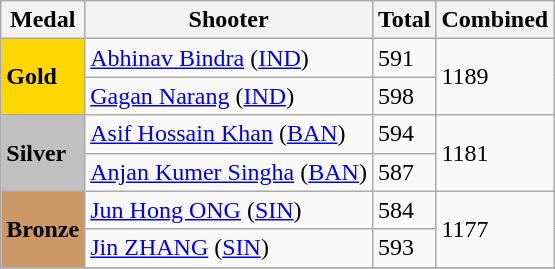<table class="wikitable">
<tr>
<th>Medal</th>
<th>Shooter</th>
<th>Total</th>
<th>Combined</th>
</tr>
<tr>
<td rowspan="2" bgcolor="gold"><strong>Gold</strong></td>
<td> <a href='#'>Abhinav Bindra</a> (<a href='#'>IND</a>)</td>
<td>591</td>
<td rowspan="2">1189</td>
</tr>
<tr>
<td> <a href='#'>Gagan Narang</a> (<a href='#'>IND</a>)</td>
<td>598</td>
</tr>
<tr>
<td rowspan="2" bgcolor="silver"><strong>Silver</strong></td>
<td> <a href='#'>Asif Hossain Khan</a> (<a href='#'>BAN</a>)</td>
<td>594</td>
<td rowspan="2">1181</td>
</tr>
<tr>
<td> <a href='#'>Anjan Kumer Singha</a> (<a href='#'>BAN</a>)</td>
<td>587</td>
</tr>
<tr>
<td rowspan="2" bgcolor="cc9966"><strong>Bronze</strong></td>
<td> <a href='#'>Jun Hong ONG</a> (<a href='#'>SIN</a>)</td>
<td>584</td>
<td rowspan="2">1177</td>
</tr>
<tr>
<td> <a href='#'>Jin ZHANG</a> (<a href='#'>SIN</a>)</td>
<td>593</td>
</tr>
<tr>
</tr>
</table>
